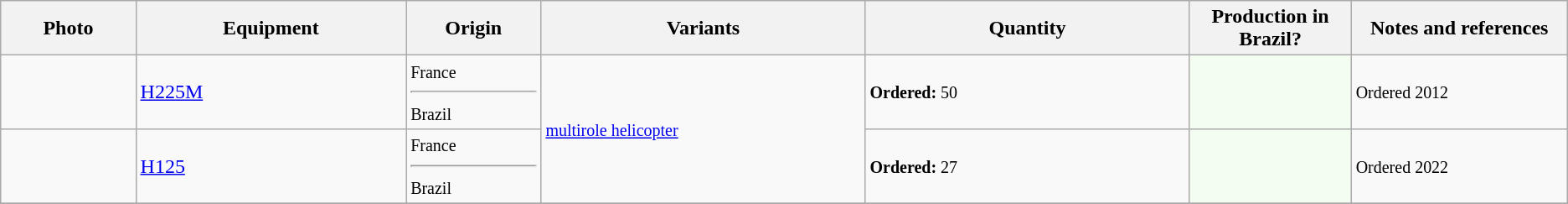<table class="wikitable" style="text-align:center;">
<tr>
<th style="text-align:center; width:5%;">Photo</th>
<th style="text-align:center; width:10%;">Equipment</th>
<th style="text-align:center; width:5%;">Origin</th>
<th style="text-align:center; width:12%;">Variants</th>
<th style="text-align:center; width:12%;">Quantity</th>
<th style="text-align:center; width:5%;">Production in Brazil?</th>
<th style="text-align:center; width:8%;">Notes and references</th>
</tr>
<tr>
<td></td>
<td style="text-align:left"><a href='#'>H225M</a></td>
<td style="text-align:left"><small>France<hr>Brazil</small></td>
<td rowspan= "2" style="text-align:left"><small><a href='#'>multirole helicopter</a></small></td>
<td style="text-align:left"><small><strong>Ordered:</strong> 50</small></td>
<td style="background:#f3fef1"></td>
<td style="text-align:left"><small>Ordered 2012</small></td>
</tr>
<tr>
<td></td>
<td style="text-align:left"><a href='#'>H125</a></td>
<td style="text-align:left"><small>France<hr>Brazil</small></td>
<td style="text-align:left"><small><strong>Ordered:</strong> 27</small></td>
<td style="background:#f3fef1"></td>
<td style="text-align:left"><small>Ordered 2022</small></td>
</tr>
<tr>
</tr>
</table>
